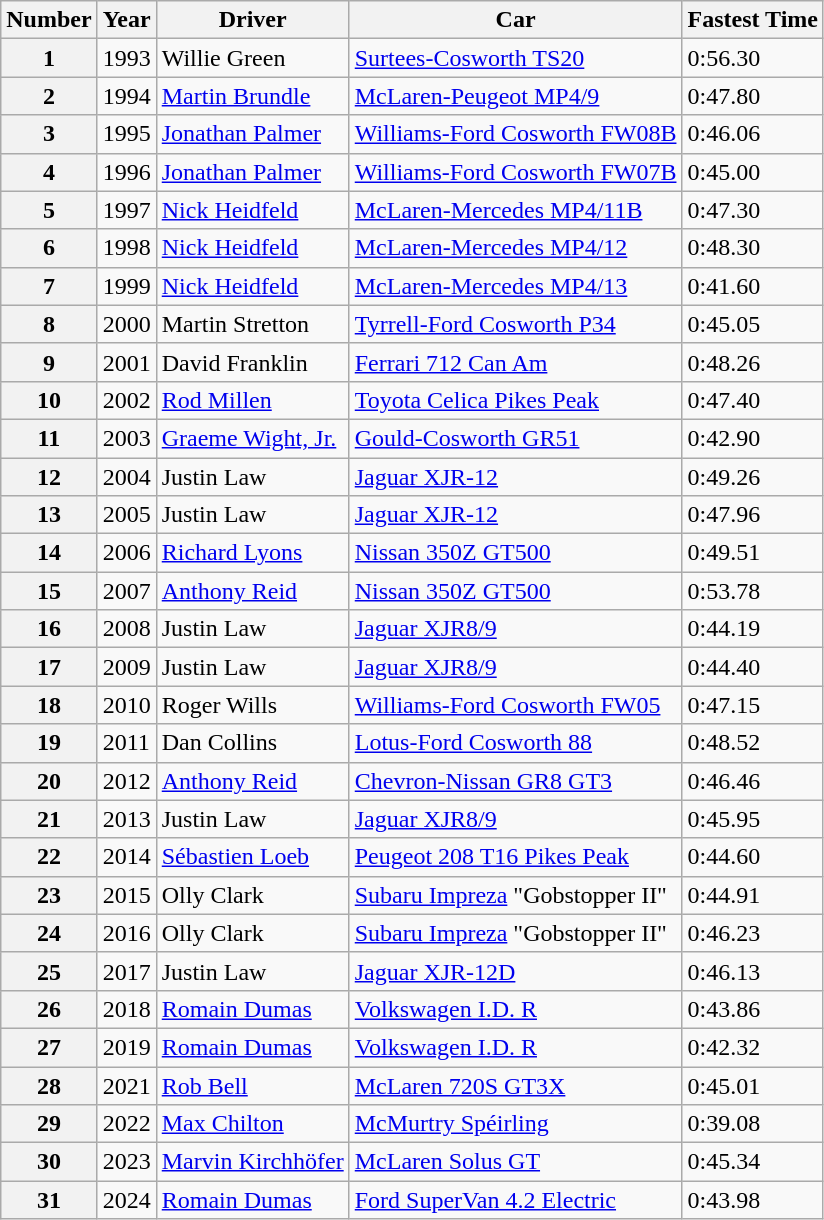<table class="wikitable sortable">
<tr>
<th>Number</th>
<th>Year</th>
<th>Driver</th>
<th>Car</th>
<th>Fastest Time</th>
</tr>
<tr>
<th>1</th>
<td>1993</td>
<td> Willie Green</td>
<td><a href='#'>Surtees-Cosworth TS20</a></td>
<td>0:56.30</td>
</tr>
<tr>
<th>2</th>
<td>1994</td>
<td> <a href='#'>Martin Brundle</a></td>
<td><a href='#'>McLaren-Peugeot MP4/9</a></td>
<td>0:47.80</td>
</tr>
<tr>
<th>3</th>
<td>1995</td>
<td> <a href='#'>Jonathan Palmer</a></td>
<td><a href='#'>Williams-Ford Cosworth FW08B</a></td>
<td>0:46.06</td>
</tr>
<tr>
<th>4</th>
<td>1996</td>
<td> <a href='#'>Jonathan Palmer</a></td>
<td><a href='#'>Williams-Ford Cosworth FW07B</a></td>
<td>0:45.00</td>
</tr>
<tr>
<th>5</th>
<td>1997</td>
<td> <a href='#'>Nick Heidfeld</a></td>
<td><a href='#'>McLaren-Mercedes MP4/11B</a></td>
<td>0:47.30</td>
</tr>
<tr>
<th>6</th>
<td>1998</td>
<td> <a href='#'>Nick Heidfeld</a></td>
<td><a href='#'>McLaren-Mercedes MP4/12</a></td>
<td>0:48.30</td>
</tr>
<tr>
<th>7</th>
<td>1999</td>
<td> <a href='#'>Nick Heidfeld</a></td>
<td><a href='#'>McLaren-Mercedes MP4/13</a></td>
<td>0:41.60</td>
</tr>
<tr>
<th>8</th>
<td>2000</td>
<td> Martin Stretton</td>
<td><a href='#'>Tyrrell-Ford Cosworth P34</a></td>
<td>0:45.05</td>
</tr>
<tr>
<th>9</th>
<td>2001</td>
<td> David Franklin</td>
<td><a href='#'>Ferrari 712 Can Am</a></td>
<td>0:48.26</td>
</tr>
<tr>
<th>10</th>
<td>2002</td>
<td> <a href='#'>Rod Millen</a></td>
<td><a href='#'>Toyota Celica Pikes Peak</a></td>
<td>0:47.40</td>
</tr>
<tr>
<th>11</th>
<td>2003</td>
<td> <a href='#'>Graeme Wight, Jr.</a></td>
<td><a href='#'>Gould-Cosworth GR51</a></td>
<td>0:42.90</td>
</tr>
<tr>
<th>12</th>
<td>2004</td>
<td> Justin Law</td>
<td><a href='#'>Jaguar XJR-12</a></td>
<td>0:49.26</td>
</tr>
<tr>
<th>13</th>
<td>2005</td>
<td> Justin Law</td>
<td><a href='#'>Jaguar XJR-12</a></td>
<td>0:47.96</td>
</tr>
<tr>
<th>14</th>
<td>2006</td>
<td> <a href='#'>Richard Lyons</a></td>
<td><a href='#'>Nissan 350Z GT500</a></td>
<td>0:49.51</td>
</tr>
<tr>
<th>15</th>
<td>2007</td>
<td> <a href='#'>Anthony Reid</a></td>
<td><a href='#'>Nissan 350Z GT500</a></td>
<td>0:53.78</td>
</tr>
<tr>
<th>16</th>
<td>2008</td>
<td> Justin Law</td>
<td><a href='#'>Jaguar XJR8/9</a></td>
<td>0:44.19</td>
</tr>
<tr>
<th>17</th>
<td>2009</td>
<td> Justin Law</td>
<td><a href='#'>Jaguar XJR8/9</a></td>
<td>0:44.40</td>
</tr>
<tr>
<th>18</th>
<td>2010</td>
<td> Roger Wills</td>
<td><a href='#'>Williams-Ford Cosworth FW05</a></td>
<td>0:47.15</td>
</tr>
<tr>
<th>19</th>
<td>2011</td>
<td> Dan Collins</td>
<td><a href='#'>Lotus-Ford Cosworth 88</a></td>
<td>0:48.52</td>
</tr>
<tr>
<th>20</th>
<td>2012</td>
<td> <a href='#'>Anthony Reid</a></td>
<td><a href='#'>Chevron-Nissan GR8 GT3</a></td>
<td>0:46.46</td>
</tr>
<tr>
<th>21</th>
<td>2013</td>
<td> Justin Law</td>
<td><a href='#'>Jaguar XJR8/9</a></td>
<td>0:45.95</td>
</tr>
<tr>
<th>22</th>
<td>2014</td>
<td> <a href='#'>Sébastien Loeb</a></td>
<td><a href='#'>Peugeot 208 T16 Pikes Peak</a></td>
<td>0:44.60</td>
</tr>
<tr>
<th>23</th>
<td>2015</td>
<td> Olly Clark</td>
<td><a href='#'>Subaru Impreza</a> "Gobstopper II"</td>
<td>0:44.91</td>
</tr>
<tr>
<th>24</th>
<td>2016</td>
<td> Olly Clark</td>
<td><a href='#'>Subaru Impreza</a> "Gobstopper II"</td>
<td>0:46.23</td>
</tr>
<tr>
<th>25</th>
<td>2017</td>
<td> Justin Law</td>
<td><a href='#'>Jaguar XJR-12D</a></td>
<td>0:46.13</td>
</tr>
<tr>
<th>26</th>
<td>2018</td>
<td> <a href='#'>Romain Dumas</a></td>
<td><a href='#'>Volkswagen I.D. R</a></td>
<td>0:43.86</td>
</tr>
<tr>
<th>27</th>
<td>2019</td>
<td> <a href='#'>Romain Dumas</a></td>
<td><a href='#'>Volkswagen I.D. R</a></td>
<td>0:42.32</td>
</tr>
<tr>
<th>28</th>
<td>2021</td>
<td> <a href='#'>Rob Bell</a></td>
<td><a href='#'>McLaren 720S GT3X</a></td>
<td>0:45.01</td>
</tr>
<tr>
<th>29</th>
<td>2022</td>
<td> <a href='#'>Max Chilton</a></td>
<td><a href='#'>McMurtry Spéirling</a></td>
<td>0:39.08</td>
</tr>
<tr>
<th>30</th>
<td>2023</td>
<td> <a href='#'>Marvin Kirchhöfer</a></td>
<td><a href='#'>McLaren Solus GT</a></td>
<td>0:45.34</td>
</tr>
<tr>
<th>31</th>
<td>2024</td>
<td> <a href='#'>Romain Dumas</a></td>
<td><a href='#'>Ford SuperVan 4.2 Electric</a></td>
<td>0:43.98</td>
</tr>
</table>
